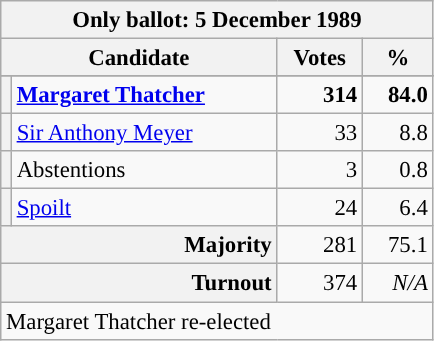<table class="wikitable" style="font-size:95%;">
<tr>
<th colspan="4">Only ballot: 5 December 1989</th>
</tr>
<tr>
<th colspan="2" style="width: 170px">Candidate</th>
<th style="width: 50px">Votes</th>
<th style="width: 40px">%</th>
</tr>
<tr>
</tr>
<tr>
<th style="background-color: "></th>
<td style="width: 170px"><strong><a href='#'>Margaret Thatcher</a></strong></td>
<td align="right"><strong>314</strong></td>
<td align="right"><strong>84.0</strong></td>
</tr>
<tr>
<th style="background-color: "></th>
<td style="width: 170px"><a href='#'>Sir Anthony Meyer</a></td>
<td align="right">33</td>
<td align="right">8.8</td>
</tr>
<tr>
<th style="background-color: "></th>
<td style="width: 170px">Abstentions</td>
<td align="right">3</td>
<td align="right">0.8</td>
</tr>
<tr>
<th style="background-color: "></th>
<td style="width: 170px"><a href='#'>Spoilt</a></td>
<td align="right">24</td>
<td align="right">6.4</td>
</tr>
<tr>
<th colspan="2" style="text-align:right">Majority</th>
<td align="right">281</td>
<td align="right">75.1</td>
</tr>
<tr>
<th colspan="2" style="text-align:right">Turnout</th>
<td align="right">374</td>
<td align="right"><em>N/A</em></td>
</tr>
<tr>
<td colspan="4">Margaret Thatcher re-elected</td>
</tr>
</table>
